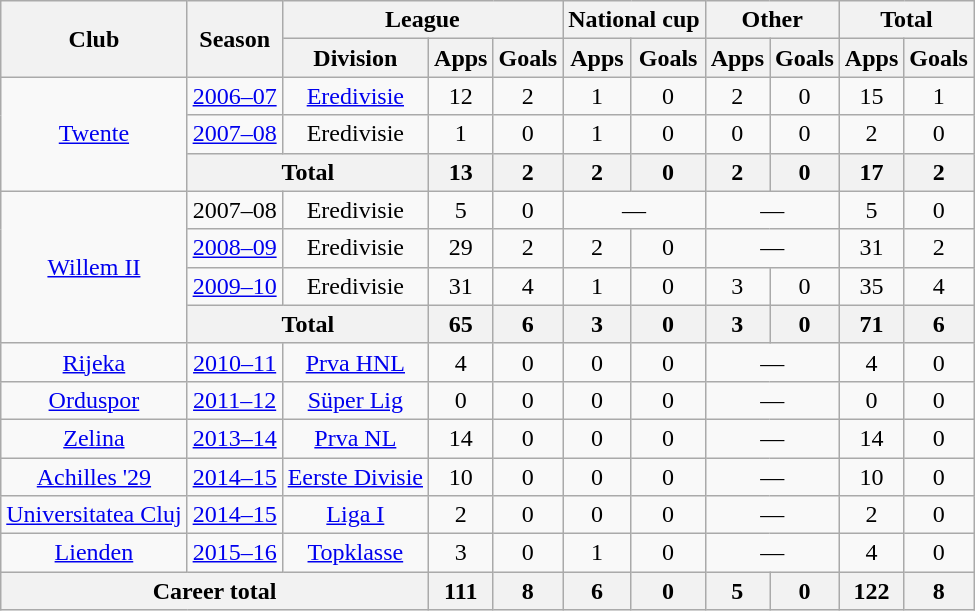<table class="wikitable" style="text-align:center">
<tr>
<th rowspan="2">Club</th>
<th rowspan="2">Season</th>
<th colspan="3">League</th>
<th colspan="2">National cup</th>
<th colspan="2">Other</th>
<th colspan="2">Total</th>
</tr>
<tr>
<th>Division</th>
<th>Apps</th>
<th>Goals</th>
<th>Apps</th>
<th>Goals</th>
<th>Apps</th>
<th>Goals</th>
<th>Apps</th>
<th>Goals</th>
</tr>
<tr>
<td rowspan="3"><a href='#'>Twente</a></td>
<td><a href='#'>2006–07</a></td>
<td><a href='#'>Eredivisie</a></td>
<td>12</td>
<td>2</td>
<td>1</td>
<td>0</td>
<td>2</td>
<td>0</td>
<td>15</td>
<td>1</td>
</tr>
<tr>
<td><a href='#'>2007–08</a></td>
<td>Eredivisie</td>
<td>1</td>
<td>0</td>
<td>1</td>
<td>0</td>
<td>0</td>
<td>0</td>
<td>2</td>
<td>0</td>
</tr>
<tr>
<th colspan="2">Total</th>
<th>13</th>
<th>2</th>
<th>2</th>
<th>0</th>
<th>2</th>
<th>0</th>
<th>17</th>
<th>2</th>
</tr>
<tr>
<td rowspan="4"><a href='#'>Willem II</a></td>
<td>2007–08</td>
<td>Eredivisie</td>
<td>5</td>
<td>0</td>
<td colspan="2">—</td>
<td colspan="2">—</td>
<td>5</td>
<td>0</td>
</tr>
<tr>
<td><a href='#'>2008–09</a></td>
<td>Eredivisie</td>
<td>29</td>
<td>2</td>
<td>2</td>
<td>0</td>
<td colspan="2">—</td>
<td>31</td>
<td>2</td>
</tr>
<tr>
<td><a href='#'>2009–10</a></td>
<td>Eredivisie</td>
<td>31</td>
<td>4</td>
<td>1</td>
<td>0</td>
<td>3</td>
<td>0</td>
<td>35</td>
<td>4</td>
</tr>
<tr>
<th colspan="2">Total</th>
<th>65</th>
<th>6</th>
<th>3</th>
<th>0</th>
<th>3</th>
<th>0</th>
<th>71</th>
<th>6</th>
</tr>
<tr>
<td><a href='#'>Rijeka</a></td>
<td><a href='#'>2010–11</a></td>
<td><a href='#'>Prva HNL</a></td>
<td>4</td>
<td>0</td>
<td>0</td>
<td>0</td>
<td colspan="2">—</td>
<td>4</td>
<td>0</td>
</tr>
<tr>
<td><a href='#'>Orduspor</a></td>
<td><a href='#'>2011–12</a></td>
<td><a href='#'>Süper Lig</a></td>
<td>0</td>
<td>0</td>
<td>0</td>
<td>0</td>
<td colspan="2">—</td>
<td>0</td>
<td>0</td>
</tr>
<tr>
<td><a href='#'>Zelina</a></td>
<td><a href='#'>2013–14</a></td>
<td><a href='#'>Prva NL</a></td>
<td>14</td>
<td>0</td>
<td>0</td>
<td>0</td>
<td colspan="2">—</td>
<td>14</td>
<td>0</td>
</tr>
<tr>
<td><a href='#'>Achilles '29</a></td>
<td><a href='#'>2014–15</a></td>
<td><a href='#'>Eerste Divisie</a></td>
<td>10</td>
<td>0</td>
<td>0</td>
<td>0</td>
<td colspan="2">—</td>
<td>10</td>
<td>0</td>
</tr>
<tr>
<td><a href='#'>Universitatea Cluj</a></td>
<td><a href='#'>2014–15</a></td>
<td><a href='#'>Liga I</a></td>
<td>2</td>
<td>0</td>
<td>0</td>
<td>0</td>
<td colspan="2">—</td>
<td>2</td>
<td>0</td>
</tr>
<tr>
<td><a href='#'>Lienden</a></td>
<td><a href='#'>2015–16</a></td>
<td><a href='#'>Topklasse</a></td>
<td>3</td>
<td>0</td>
<td>1</td>
<td>0</td>
<td colspan="2">—</td>
<td>4</td>
<td>0</td>
</tr>
<tr>
<th colspan="3">Career total</th>
<th>111</th>
<th>8</th>
<th>6</th>
<th>0</th>
<th>5</th>
<th>0</th>
<th>122</th>
<th>8</th>
</tr>
</table>
